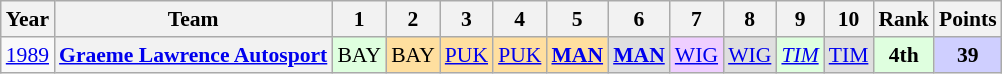<table class="wikitable" style="text-align:center; font-size:90%">
<tr>
<th>Year</th>
<th>Team</th>
<th>1</th>
<th>2</th>
<th>3</th>
<th>4</th>
<th>5</th>
<th>6</th>
<th>7</th>
<th>8</th>
<th>9</th>
<th>10</th>
<th>Rank</th>
<th>Points</th>
</tr>
<tr>
<td><a href='#'>1989</a></td>
<th><a href='#'>Graeme Lawrence Autosport</a></th>
<td style="background:#DFFFDF;">BAY<br></td>
<td style="background:#FFDF9F;">BAY<br></td>
<td style="background:#FFDF9F;"><a href='#'>PUK</a><br></td>
<td style="background:#FFDF9F;"><a href='#'>PUK</a><br></td>
<td style="background:#FFDF9F;"><strong><a href='#'>MAN</a></strong><br></td>
<td style="background:#DFDFDF;"><strong><a href='#'>MAN</a></strong><br></td>
<td style="background:#EFCFFF;"><a href='#'>WIG</a><br></td>
<td style="background:#DFDFDF;"><a href='#'>WIG</a><br></td>
<td style="background:#DFFFDF;"><em><a href='#'>TIM</a></em><br></td>
<td style="background:#DFDFDF;"><a href='#'>TIM</a><br></td>
<td style="background:#DFFFDF;"><strong>4th</strong></td>
<td style="background:#CFCFFF;"><strong>39</strong></td>
</tr>
</table>
